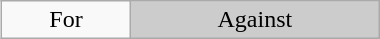<table class="wikitable" style="width:20%;text-align:center;float:right">
<tr>
<td style="text-align:center">For</td>
<td style="background:#ccc;text-align:center">Against</td>
</tr>
</table>
